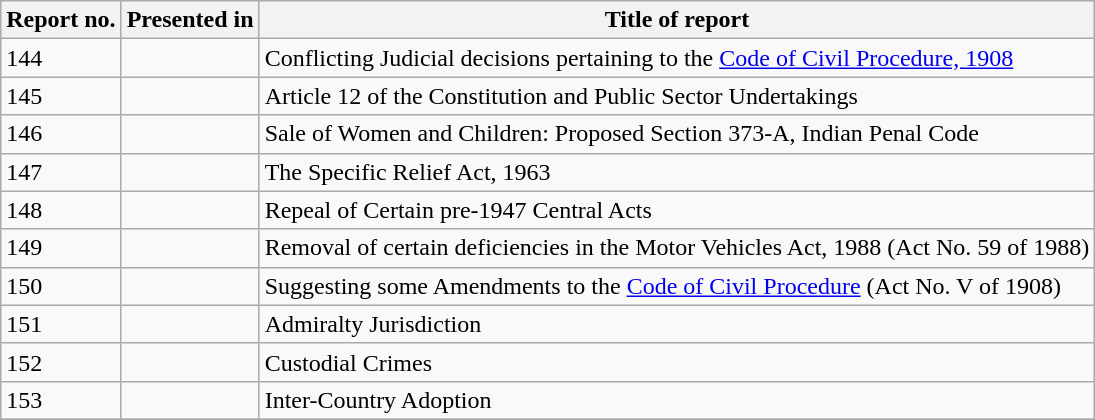<table class="wikitable">
<tr>
<th>Report no.</th>
<th>Presented in</th>
<th>Title of report</th>
</tr>
<tr>
<td>144</td>
<td></td>
<td>Conflicting Judicial decisions pertaining to the <a href='#'>Code of Civil Procedure, 1908</a></td>
</tr>
<tr>
<td>145</td>
<td></td>
<td>Article 12 of the Constitution and Public Sector Undertakings</td>
</tr>
<tr>
<td>146</td>
<td></td>
<td>Sale of Women and Children: Proposed Section 373-A, Indian Penal Code</td>
</tr>
<tr>
<td>147</td>
<td></td>
<td>The Specific Relief Act, 1963</td>
</tr>
<tr>
<td>148</td>
<td></td>
<td>Repeal of Certain pre-1947 Central Acts</td>
</tr>
<tr>
<td>149</td>
<td></td>
<td>Removal of certain deficiencies in the Motor Vehicles Act, 1988 (Act No. 59 of 1988)</td>
</tr>
<tr>
<td>150</td>
<td></td>
<td>Suggesting some Amendments to the <a href='#'>Code of Civil Procedure</a> (Act No. V of 1908)</td>
</tr>
<tr>
<td>151</td>
<td></td>
<td>Admiralty Jurisdiction</td>
</tr>
<tr>
<td>152</td>
<td></td>
<td>Custodial Crimes</td>
</tr>
<tr>
<td>153</td>
<td></td>
<td>Inter-Country Adoption</td>
</tr>
<tr>
</tr>
</table>
